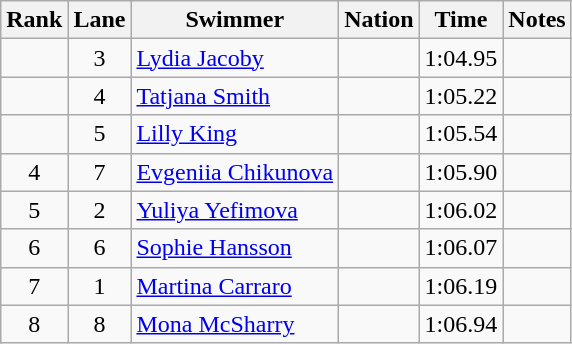<table class="wikitable sortable" style="text-align:center">
<tr>
<th>Rank</th>
<th>Lane</th>
<th>Swimmer</th>
<th>Nation</th>
<th>Time</th>
<th>Notes</th>
</tr>
<tr>
<td></td>
<td>3</td>
<td align=left><a href='#'>Lydia Jacoby</a></td>
<td align=left></td>
<td>1:04.95</td>
<td></td>
</tr>
<tr>
<td></td>
<td>4</td>
<td align=left><a href='#'>Tatjana Smith</a></td>
<td align=left></td>
<td>1:05.22</td>
<td></td>
</tr>
<tr>
<td></td>
<td>5</td>
<td align=left><a href='#'>Lilly King</a></td>
<td align=left></td>
<td>1:05.54</td>
<td></td>
</tr>
<tr>
<td>4</td>
<td>7</td>
<td align=left><a href='#'>Evgeniia Chikunova</a></td>
<td align=left></td>
<td>1:05.90</td>
<td></td>
</tr>
<tr>
<td>5</td>
<td>2</td>
<td align=left><a href='#'>Yuliya Yefimova</a></td>
<td align=left></td>
<td>1:06.02</td>
<td></td>
</tr>
<tr>
<td>6</td>
<td>6</td>
<td align=left><a href='#'>Sophie Hansson</a></td>
<td align=left></td>
<td>1:06.07</td>
<td></td>
</tr>
<tr>
<td>7</td>
<td>1</td>
<td align=left><a href='#'>Martina Carraro</a></td>
<td align=left></td>
<td>1:06.19</td>
<td></td>
</tr>
<tr>
<td>8</td>
<td>8</td>
<td align=left><a href='#'>Mona McSharry</a></td>
<td align=left></td>
<td>1:06.94</td>
<td></td>
</tr>
</table>
